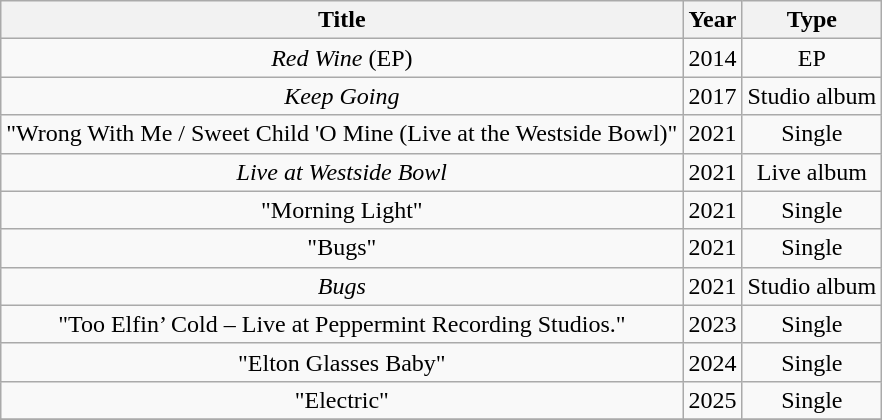<table class="wikitable plainrowheaders" style="text-align:center;">
<tr>
<th scope="col">Title</th>
<th scope="col">Year</th>
<th scope="col">Type</th>
</tr>
<tr>
<td scope="row"><em>Red Wine</em> (EP)</td>
<td>2014</td>
<td>EP</td>
</tr>
<tr>
<td scope="row"><em>Keep Going</em></td>
<td>2017</td>
<td>Studio album</td>
</tr>
<tr>
<td scope="row">"Wrong With Me / Sweet Child 'O Mine (Live at the Westside Bowl)"</td>
<td>2021</td>
<td>Single</td>
</tr>
<tr>
<td scope="row"><em>Live at Westside Bowl</em></td>
<td>2021</td>
<td>Live album</td>
</tr>
<tr>
<td scope="row">"Morning Light"</td>
<td>2021</td>
<td>Single</td>
</tr>
<tr>
<td scope="row">"Bugs"</td>
<td>2021</td>
<td>Single</td>
</tr>
<tr>
<td scope="row"><em>Bugs</em></td>
<td>2021</td>
<td>Studio album</td>
</tr>
<tr>
<td scope="row">"Too Elfin’ Cold – Live at Peppermint Recording Studios."</td>
<td>2023</td>
<td>Single</td>
</tr>
<tr>
<td scope="row">"Elton Glasses Baby"</td>
<td>2024</td>
<td>Single</td>
</tr>
<tr>
<td scope="row">"Electric"</td>
<td>2025</td>
<td>Single</td>
</tr>
<tr>
</tr>
</table>
